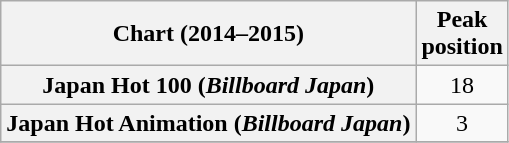<table class="wikitable sortable plainrowheaders" style="text-align:center">
<tr>
<th>Chart (2014–2015)</th>
<th>Peak<br>position</th>
</tr>
<tr>
<th scope="row">Japan Hot 100 (<em>Billboard Japan</em>)</th>
<td>18</td>
</tr>
<tr>
<th scope="row">Japan Hot Animation (<em>Billboard Japan</em>)</th>
<td>3</td>
</tr>
<tr>
</tr>
</table>
